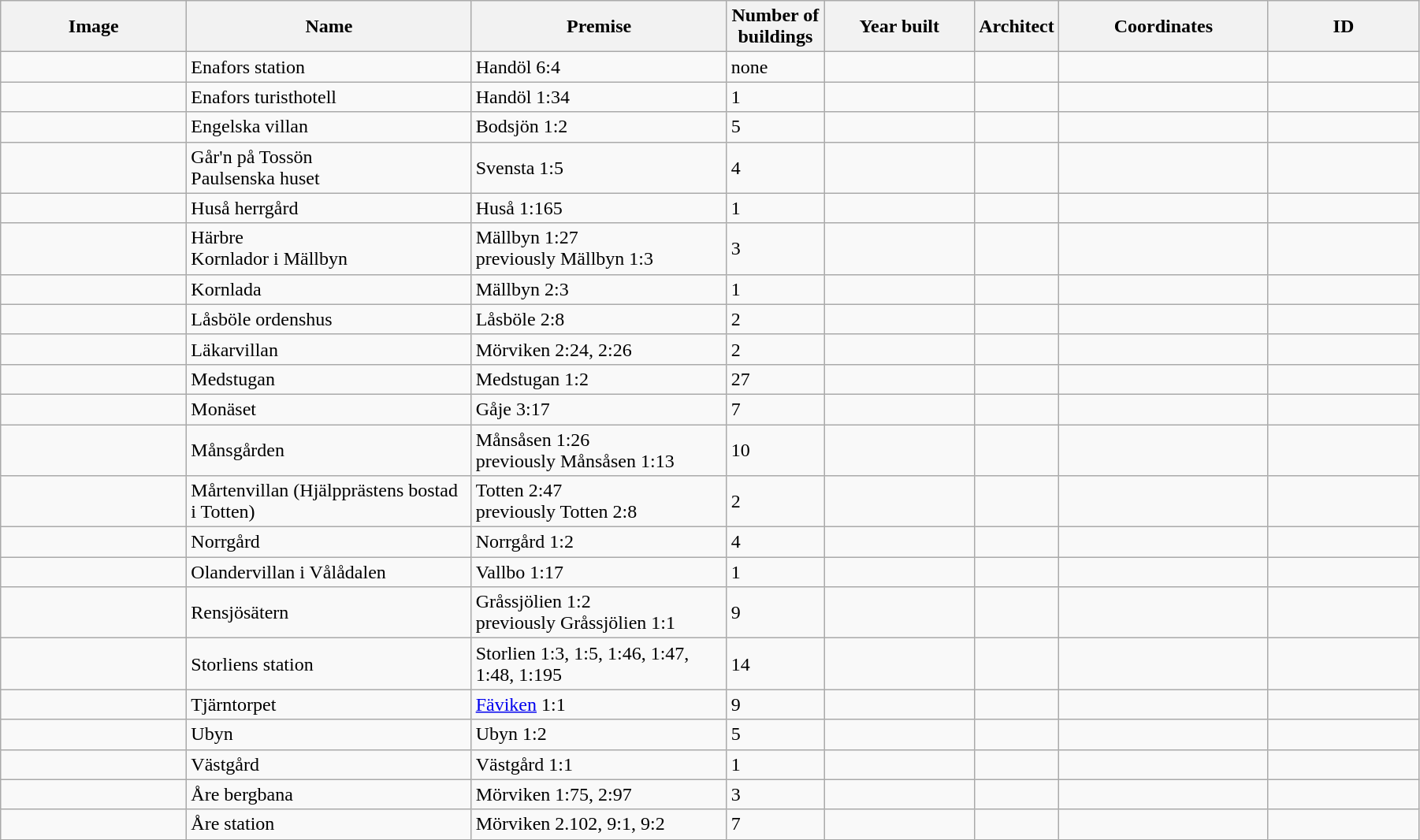<table class="wikitable" width="95%">
<tr>
<th width="150">Image</th>
<th>Name</th>
<th>Premise</th>
<th width="75">Number of<br>buildings</th>
<th width="120">Year built</th>
<th>Architect</th>
<th width="170">Coordinates</th>
<th width="120">ID</th>
</tr>
<tr>
<td></td>
<td>Enafors station</td>
<td>Handöl 6:4</td>
<td>none</td>
<td></td>
<td></td>
<td></td>
<td></td>
</tr>
<tr>
<td></td>
<td>Enafors turisthotell</td>
<td>Handöl 1:34</td>
<td>1</td>
<td></td>
<td></td>
<td></td>
<td></td>
</tr>
<tr>
<td></td>
<td>Engelska villan</td>
<td>Bodsjön 1:2</td>
<td>5</td>
<td></td>
<td></td>
<td></td>
<td></td>
</tr>
<tr>
<td></td>
<td>Går'n på Tossön<br>Paulsenska huset</td>
<td>Svensta 1:5</td>
<td>4</td>
<td></td>
<td></td>
<td></td>
<td></td>
</tr>
<tr>
<td></td>
<td>Huså herrgård</td>
<td>Huså 1:165</td>
<td>1</td>
<td></td>
<td></td>
<td></td>
<td></td>
</tr>
<tr>
<td></td>
<td>Härbre<br>Kornlador i Mällbyn</td>
<td>Mällbyn 1:27<br>previously Mällbyn 1:3</td>
<td>3</td>
<td></td>
<td></td>
<td></td>
<td></td>
</tr>
<tr>
<td></td>
<td>Kornlada</td>
<td>Mällbyn 2:3</td>
<td>1</td>
<td></td>
<td></td>
<td></td>
<td></td>
</tr>
<tr>
<td></td>
<td>Låsböle ordenshus</td>
<td>Låsböle 2:8</td>
<td>2</td>
<td></td>
<td></td>
<td></td>
<td></td>
</tr>
<tr>
<td></td>
<td>Läkarvillan</td>
<td>Mörviken 2:24, 2:26</td>
<td>2</td>
<td></td>
<td></td>
<td></td>
<td></td>
</tr>
<tr>
<td></td>
<td>Medstugan</td>
<td>Medstugan 1:2</td>
<td>27</td>
<td></td>
<td></td>
<td></td>
<td></td>
</tr>
<tr>
<td></td>
<td>Monäset</td>
<td>Gåje 3:17</td>
<td>7</td>
<td></td>
<td></td>
<td></td>
<td></td>
</tr>
<tr>
<td></td>
<td>Månsgården</td>
<td>Månsåsen 1:26<br>previously Månsåsen 1:13</td>
<td>10</td>
<td></td>
<td></td>
<td></td>
<td></td>
</tr>
<tr>
<td></td>
<td>Mårtenvillan (Hjälpprästens bostad i Totten)</td>
<td>Totten 2:47<br>previously Totten 2:8</td>
<td>2</td>
<td></td>
<td></td>
<td></td>
<td></td>
</tr>
<tr>
<td></td>
<td>Norrgård</td>
<td>Norrgård 1:2</td>
<td>4</td>
<td></td>
<td></td>
<td></td>
<td></td>
</tr>
<tr>
<td></td>
<td>Olandervillan i Vålådalen</td>
<td>Vallbo 1:17</td>
<td>1</td>
<td></td>
<td></td>
<td></td>
<td></td>
</tr>
<tr>
<td></td>
<td Rensjösäterns jaktvilla>Rensjösätern</td>
<td>Gråssjölien 1:2<br>previously Gråssjölien 1:1</td>
<td>9</td>
<td></td>
<td></td>
<td></td>
<td></td>
</tr>
<tr>
<td></td>
<td>Storliens station</td>
<td>Storlien 1:3, 1:5, 1:46, 1:47, 1:48, 1:195</td>
<td>14</td>
<td></td>
<td></td>
<td></td>
<td></td>
</tr>
<tr>
<td></td>
<td>Tjärntorpet</td>
<td><a href='#'>Fäviken</a> 1:1</td>
<td>9</td>
<td></td>
<td></td>
<td></td>
<td></td>
</tr>
<tr>
<td></td>
<td>Ubyn</td>
<td>Ubyn 1:2</td>
<td>5</td>
<td></td>
<td></td>
<td></td>
<td></td>
</tr>
<tr>
<td></td>
<td>Västgård</td>
<td>Västgård 1:1</td>
<td>1</td>
<td></td>
<td></td>
<td></td>
<td></td>
</tr>
<tr>
<td></td>
<td>Åre bergbana</td>
<td>Mörviken 1:75, 2:97</td>
<td>3</td>
<td></td>
<td></td>
<td></td>
<td></td>
</tr>
<tr>
<td></td>
<td previously Åre gamla station>Åre station</td>
<td>Mörviken 2.102, 9:1, 9:2</td>
<td>7</td>
<td></td>
<td></td>
<td></td>
<td></td>
</tr>
</table>
